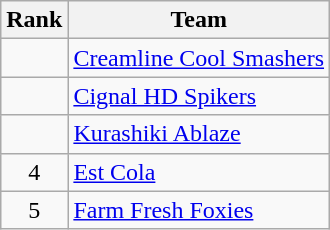<table class="wikitable" style="text-align: center">
<tr>
<th>Rank</th>
<th>Team</th>
</tr>
<tr>
<td></td>
<td style="text-align:left"><a href='#'>Creamline Cool Smashers</a></td>
</tr>
<tr>
<td></td>
<td style="text-align:left"><a href='#'>Cignal HD Spikers</a></td>
</tr>
<tr>
<td></td>
<td style="text-align:left"><a href='#'>Kurashiki Ablaze</a></td>
</tr>
<tr>
<td>4</td>
<td style="text-align:left"><a href='#'>Est Cola</a></td>
</tr>
<tr>
<td>5</td>
<td style="text-align:left"><a href='#'>Farm Fresh Foxies</a></td>
</tr>
</table>
